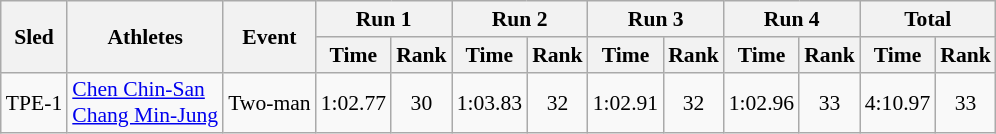<table class="wikitable" border="1" style="font-size:90%">
<tr>
<th rowspan="2">Sled</th>
<th rowspan="2">Athletes</th>
<th rowspan="2">Event</th>
<th colspan="2">Run 1</th>
<th colspan="2">Run 2</th>
<th colspan="2">Run 3</th>
<th colspan="2">Run 4</th>
<th colspan="2">Total</th>
</tr>
<tr>
<th>Time</th>
<th>Rank</th>
<th>Time</th>
<th>Rank</th>
<th>Time</th>
<th>Rank</th>
<th>Time</th>
<th>Rank</th>
<th>Time</th>
<th>Rank</th>
</tr>
<tr>
<td align="center">TPE-1</td>
<td><a href='#'>Chen Chin-San</a><br><a href='#'>Chang Min-Jung</a></td>
<td>Two-man</td>
<td align="center">1:02.77</td>
<td align="center">30</td>
<td align="center">1:03.83</td>
<td align="center">32</td>
<td align="center">1:02.91</td>
<td align="center">32</td>
<td align="center">1:02.96</td>
<td align="center">33</td>
<td align="center">4:10.97</td>
<td align="center">33</td>
</tr>
</table>
